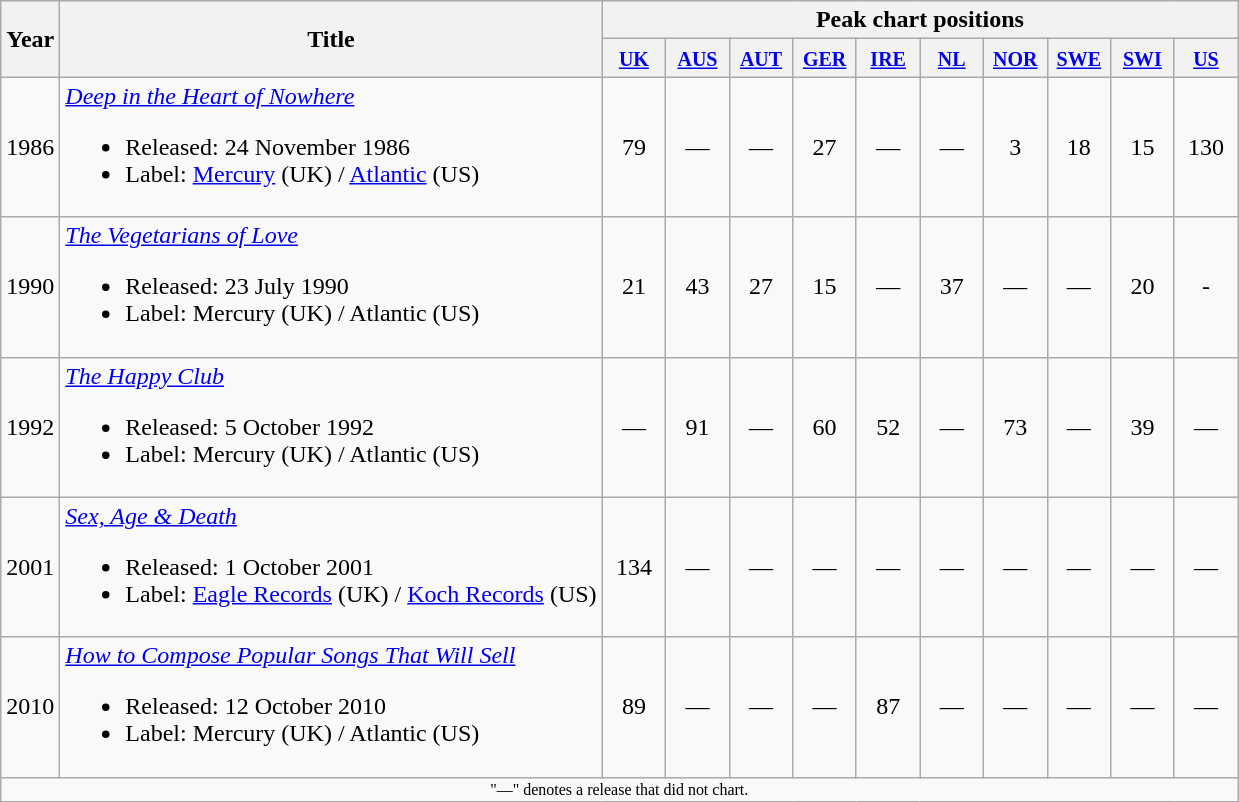<table class="wikitable">
<tr>
<th rowspan="2">Year</th>
<th rowspan="2">Title</th>
<th colspan="10">Peak chart positions</th>
</tr>
<tr>
<th width="35"><small><a href='#'>UK</a></small><br></th>
<th width="35"><small><a href='#'>AUS</a></small></th>
<th width="35"><small><a href='#'>AUT</a></small><br></th>
<th width="35"><small><a href='#'>GER</a></small><br></th>
<th width="35"><small><a href='#'>IRE</a></small><br></th>
<th width="35"><small><a href='#'>NL</a></small><br></th>
<th width="35"><small><a href='#'>NOR</a></small><br></th>
<th width="35"><small><a href='#'>SWE</a></small><br></th>
<th width="35"><small><a href='#'>SWI</a></small><br></th>
<th width="35"><small><a href='#'>US</a></small><br></th>
</tr>
<tr>
<td>1986</td>
<td><em><a href='#'>Deep in the Heart of Nowhere</a></em><br><ul><li>Released: 24 November 1986</li><li>Label: <a href='#'>Mercury</a> (UK) / <a href='#'>Atlantic</a> (US)</li></ul></td>
<td style="text-align:center;">79</td>
<td style="text-align:center;">—</td>
<td style="text-align:center;">—</td>
<td style="text-align:center;">27</td>
<td style="text-align:center;">—</td>
<td style="text-align:center;">—</td>
<td style="text-align:center;">3</td>
<td style="text-align:center;">18</td>
<td style="text-align:center;">15</td>
<td style="text-align:center;">130</td>
</tr>
<tr>
<td>1990</td>
<td><em><a href='#'>The Vegetarians of Love</a></em><br><ul><li>Released: 23 July 1990</li><li>Label: Mercury (UK) / Atlantic (US)</li></ul></td>
<td style="text-align:center;">21</td>
<td style="text-align:center;">43</td>
<td style="text-align:center;">27</td>
<td style="text-align:center;">15</td>
<td style="text-align:center;">—</td>
<td style="text-align:center;">37</td>
<td style="text-align:center;">—</td>
<td style="text-align:center;">—</td>
<td style="text-align:center;">20</td>
<td style="text-align:center;">-</td>
</tr>
<tr>
<td>1992</td>
<td><em><a href='#'>The Happy Club</a></em><br><ul><li>Released: 5 October 1992</li><li>Label: Mercury (UK) / Atlantic (US)</li></ul></td>
<td style="text-align:center;">—</td>
<td style="text-align:center;">91</td>
<td style="text-align:center;">—</td>
<td style="text-align:center;">60</td>
<td style="text-align:center;">52</td>
<td style="text-align:center;">—</td>
<td style="text-align:center;">73</td>
<td style="text-align:center;">—</td>
<td style="text-align:center;">39</td>
<td style="text-align:center;">—</td>
</tr>
<tr>
<td>2001</td>
<td><em><a href='#'>Sex, Age & Death</a></em><br><ul><li>Released: 1 October 2001</li><li>Label: <a href='#'>Eagle Records</a> (UK) / <a href='#'>Koch Records</a> (US)</li></ul></td>
<td style="text-align:center;">134</td>
<td style="text-align:center;">—</td>
<td style="text-align:center;">—</td>
<td style="text-align:center;">—</td>
<td style="text-align:center;">—</td>
<td style="text-align:center;">—</td>
<td style="text-align:center;">—</td>
<td style="text-align:center;">—</td>
<td style="text-align:center;">—</td>
<td style="text-align:center;">—</td>
</tr>
<tr>
<td>2010</td>
<td><em><a href='#'>How to Compose Popular Songs That Will Sell</a></em><br><ul><li>Released: 12 October 2010</li><li>Label: Mercury (UK) / Atlantic (US)</li></ul></td>
<td style="text-align:center;">89</td>
<td style="text-align:center;">—</td>
<td style="text-align:center;">—</td>
<td style="text-align:center;">—</td>
<td style="text-align:center;">87</td>
<td style="text-align:center;">—</td>
<td style="text-align:center;">—</td>
<td style="text-align:center;">—</td>
<td style="text-align:center;">—</td>
<td style="text-align:center;">—</td>
</tr>
<tr>
<td colspan="13" style="text-align:center; font-size:8pt;">"—" denotes a release that did not chart.</td>
</tr>
</table>
